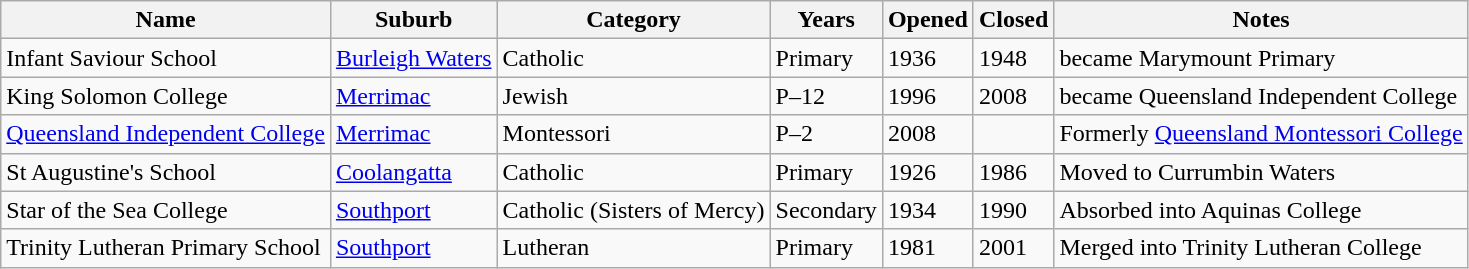<table class="wikitable sortable">
<tr>
<th>Name</th>
<th>Suburb</th>
<th>Category</th>
<th>Years</th>
<th>Opened</th>
<th>Closed</th>
<th>Notes</th>
</tr>
<tr>
<td>Infant Saviour School</td>
<td><a href='#'>Burleigh Waters</a></td>
<td>Catholic</td>
<td>Primary</td>
<td>1936</td>
<td>1948</td>
<td>became Marymount Primary</td>
</tr>
<tr>
<td>King Solomon College</td>
<td><a href='#'>Merrimac</a></td>
<td>Jewish</td>
<td>P–12</td>
<td>1996</td>
<td>2008</td>
<td>became Queensland Independent College</td>
</tr>
<tr>
<td><a href='#'>Queensland Independent College</a></td>
<td><a href='#'>Merrimac</a></td>
<td>Montessori</td>
<td>P–2</td>
<td>2008</td>
<td></td>
<td>Formerly <a href='#'>Queensland Montessori College</a></td>
</tr>
<tr>
<td>St Augustine's School</td>
<td><a href='#'>Coolangatta</a></td>
<td>Catholic</td>
<td>Primary</td>
<td>1926</td>
<td>1986</td>
<td>Moved to Currumbin Waters</td>
</tr>
<tr>
<td>Star of the Sea College</td>
<td><a href='#'>Southport</a></td>
<td>Catholic (Sisters of Mercy)</td>
<td>Secondary</td>
<td>1934</td>
<td>1990</td>
<td>Absorbed into Aquinas College</td>
</tr>
<tr>
<td>Trinity Lutheran Primary School</td>
<td><a href='#'>Southport</a></td>
<td>Lutheran</td>
<td>Primary</td>
<td>1981</td>
<td>2001</td>
<td>Merged into Trinity Lutheran College</td>
</tr>
</table>
